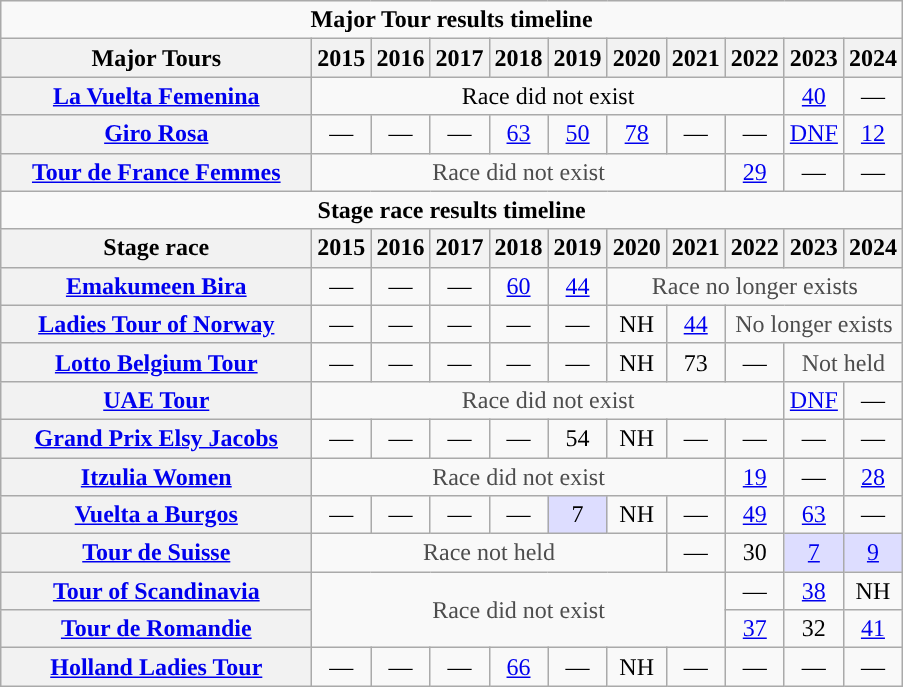<table class="wikitable plainrowheaders">
<tr>
<td colspan="11" align="center"><strong>Major Tour results timeline</strong></td>
</tr>
<tr style="background:#EEEEEE;">
<th>Major Tours</th>
<th>2015</th>
<th>2016</th>
<th>2017</th>
<th>2018</th>
<th>2019</th>
<th>2020</th>
<th>2021</th>
<th>2022</th>
<th>2023</th>
<th>2024</th>
</tr>
<tr style="text-align:center;">
<th scope="row" width=200px> <a href='#'>La Vuelta Femenina</a></th>
<td colspan=8>Race did not exist</td>
<td><a href='#'>40</a></td>
<td>—</td>
</tr>
<tr style="text-align:center;">
<th scope="row"> <a href='#'>Giro Rosa</a></th>
<td>—</td>
<td>—</td>
<td>—</td>
<td><a href='#'>63</a></td>
<td><a href='#'>50</a></td>
<td><a href='#'>78</a></td>
<td>—</td>
<td>—</td>
<td><a href='#'>DNF</a></td>
<td><a href='#'>12</a></td>
</tr>
<tr style="text-align:center;">
<th scope="row"> <a href='#'>Tour de France Femmes</a></th>
<td style="color:#4d4d4d;" colspan=7>Race did not exist</td>
<td><a href='#'>29</a></td>
<td>—</td>
<td>—</td>
</tr>
<tr>
<td colspan="16" align="center"><strong>Stage race results timeline</strong></td>
</tr>
<tr style="background:#EEEEEE;">
<th>Stage race</th>
<th>2015</th>
<th>2016</th>
<th>2017</th>
<th>2018</th>
<th>2019</th>
<th>2020</th>
<th>2021</th>
<th>2022</th>
<th>2023</th>
<th>2024</th>
</tr>
<tr style="text-align:center;">
<th scope="row"> <a href='#'>Emakumeen Bira</a></th>
<td>—</td>
<td>—</td>
<td>—</td>
<td><a href='#'>60</a></td>
<td><a href='#'>44</a></td>
<td style="color:#4d4d4d;" colspan=5>Race no longer exists</td>
</tr>
<tr style="text-align:center;">
<th scope="row"> <a href='#'>Ladies Tour of Norway</a></th>
<td>—</td>
<td>—</td>
<td>—</td>
<td>—</td>
<td>—</td>
<td>NH</td>
<td><a href='#'>44</a></td>
<td style="color:#4d4d4d;" colspan=3>No longer exists</td>
</tr>
<tr style="text-align:center">
<th scope="row"> <a href='#'>Lotto Belgium Tour</a></th>
<td>—</td>
<td>—</td>
<td>—</td>
<td>—</td>
<td>—</td>
<td>NH</td>
<td>73</td>
<td>—</td>
<td style="color:#4d4d4d;" colspan=2>Not held</td>
</tr>
<tr style="text-align:center">
<th scope="row"> <a href='#'>UAE Tour</a></th>
<td style="color:#4d4d4d;" colspan=8>Race did not exist</td>
<td><a href='#'>DNF</a></td>
<td>—</td>
</tr>
<tr style="text-align:center;">
<th scope="row"> <a href='#'>Grand Prix Elsy Jacobs</a></th>
<td>—</td>
<td>—</td>
<td>—</td>
<td>—</td>
<td>54</td>
<td>NH</td>
<td>—</td>
<td>—</td>
<td>—</td>
<td>—</td>
</tr>
<tr style="text-align:center;">
<th scope="row"> <a href='#'>Itzulia Women</a></th>
<td style="color:#4d4d4d;" colspan=7>Race did not exist</td>
<td><a href='#'>19</a></td>
<td>—</td>
<td><a href='#'>28</a></td>
</tr>
<tr style="text-align:center;">
<th scope="row"> <a href='#'>Vuelta a Burgos</a></th>
<td>—</td>
<td>—</td>
<td>—</td>
<td>—</td>
<td style="background:#ddf;">7</td>
<td>NH</td>
<td>—</td>
<td><a href='#'>49</a></td>
<td><a href='#'>63</a></td>
<td>—</td>
</tr>
<tr style="text-align:center;">
<th scope="row"> <a href='#'>Tour de Suisse</a></th>
<td style="color:#4d4d4d;" colspan=6>Race not held</td>
<td>—</td>
<td>30</td>
<td style="background:#ddf;"><a href='#'>7</a></td>
<td style="background:#ddf;"><a href='#'>9</a></td>
</tr>
<tr style="text-align:center;">
<th scope="row"> <a href='#'>Tour of Scandinavia</a></th>
<td style="color:#4d4d4d;" colspan=7 rowspan=2>Race did not exist</td>
<td>—</td>
<td><a href='#'>38</a></td>
<td>NH</td>
</tr>
<tr style="text-align:center">
<th scope="row"> <a href='#'>Tour de Romandie</a></th>
<td><a href='#'>37</a></td>
<td>32</td>
<td><a href='#'>41</a></td>
</tr>
<tr style="text-align:center;">
<th scope="row"> <a href='#'>Holland Ladies Tour</a></th>
<td>—</td>
<td>—</td>
<td>—</td>
<td><a href='#'>66</a></td>
<td>—</td>
<td>NH</td>
<td>—</td>
<td>—</td>
<td>—</td>
<td>—</td>
</tr>
</table>
